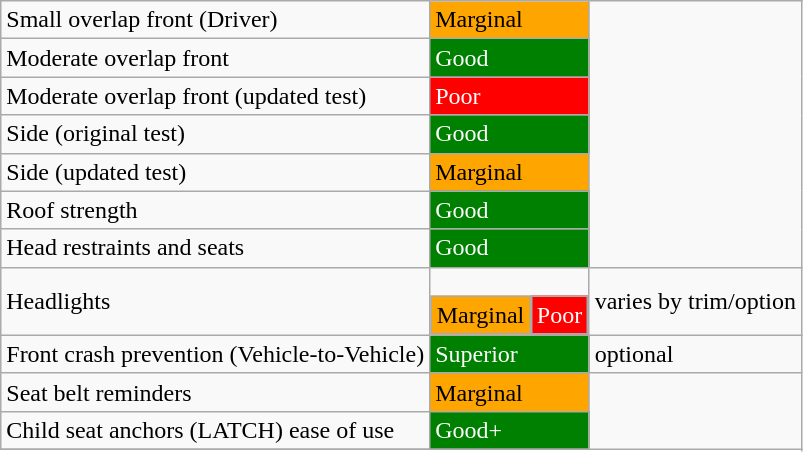<table class="wikitable">
<tr>
<td>Small overlap front (Driver)</td>
<td style="background: orange">Marginal</td>
</tr>
<tr>
<td>Moderate overlap front</td>
<td style="color:white;background: green">Good</td>
</tr>
<tr>
<td>Moderate overlap front (updated test)</td>
<td style="color:white;background: red">Poor</td>
</tr>
<tr>
<td>Side (original test)</td>
<td style="color:white;background: green">Good</td>
</tr>
<tr>
<td>Side (updated test)</td>
<td style="background: orange">Marginal</td>
</tr>
<tr>
<td>Roof strength</td>
<td style="color:white;background: green">Good</td>
</tr>
<tr>
<td>Head restraints and seats</td>
<td style="color:white;background: green">Good</td>
</tr>
<tr>
<td>Headlights</td>
<td style="margin:0;padding:0"><br><table border=0 cellspacing=0>
<tr>
<td style="background: orange">Marginal</td>
<td style="color:white;background: red">Poor</td>
</tr>
</table>
</td>
<td>varies by trim/option</td>
</tr>
<tr>
<td>Front crash prevention (Vehicle-to-Vehicle)</td>
<td style="color:white;background: green">Superior</td>
<td>optional</td>
</tr>
<tr>
<td>Seat belt reminders</td>
<td style="background: orange">Marginal</td>
</tr>
<tr>
<td>Child seat anchors (LATCH) ease of use</td>
<td style="color:white;background: green">Good+</td>
</tr>
<tr>
</tr>
</table>
